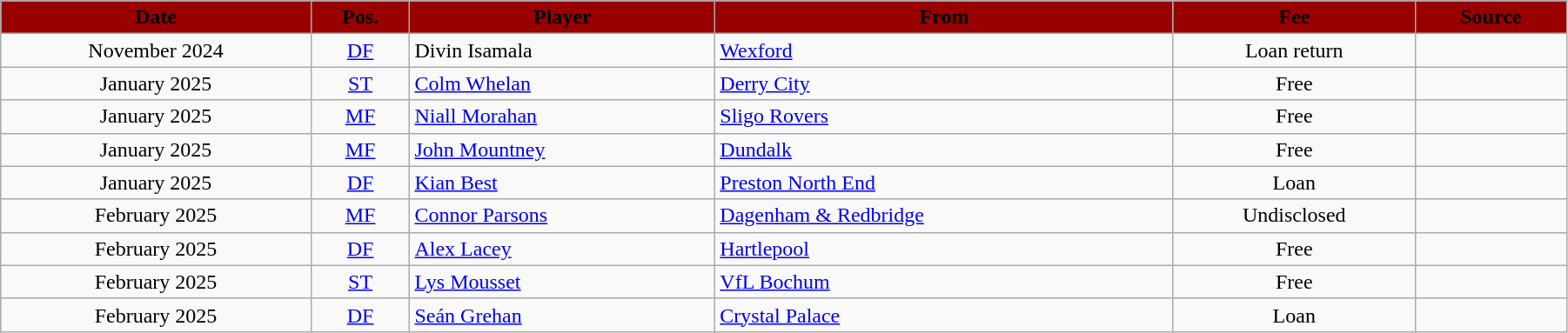<table class="wikitable" style="text-align:center;width:95%;">
<tr>
<th style=background:#990000;color:#000000>Date</th>
<th style=background:#990000;color:#000000>Pos.</th>
<th style=background:#990000;color:#000000>Player</th>
<th style=background:#990000;color:#000000>From</th>
<th style=background:#990000;color:#000000>Fee</th>
<th style=background:#990000;color:#000000>Source</th>
</tr>
<tr>
<td>November 2024</td>
<td><a href='#'>DF</a></td>
<td align=left> Divin Isamala</td>
<td align=left> <a href='#'>Wexford</a></td>
<td>Loan return</td>
<td></td>
</tr>
<tr>
<td>January 2025</td>
<td><a href='#'>ST</a></td>
<td align=left> <a href='#'>Colm Whelan</a></td>
<td align=left> <a href='#'>Derry City</a></td>
<td>Free</td>
<td></td>
</tr>
<tr>
<td>January 2025</td>
<td><a href='#'>MF</a></td>
<td align=left> <a href='#'>Niall Morahan</a></td>
<td align=left> <a href='#'>Sligo Rovers</a></td>
<td>Free</td>
<td></td>
</tr>
<tr>
<td>January 2025</td>
<td><a href='#'>MF</a></td>
<td align=left> <a href='#'>John Mountney</a></td>
<td align=left> <a href='#'>Dundalk</a></td>
<td>Free</td>
<td></td>
</tr>
<tr>
<td>January 2025</td>
<td><a href='#'>DF</a></td>
<td align=left> <a href='#'>Kian Best</a></td>
<td align=left> <a href='#'>Preston North End</a></td>
<td>Loan</td>
<td></td>
</tr>
<tr>
<td>February 2025</td>
<td><a href='#'>MF</a></td>
<td align=left> <a href='#'>Connor Parsons</a></td>
<td align=left> <a href='#'>Dagenham & Redbridge</a></td>
<td>Undisclosed</td>
<td></td>
</tr>
<tr>
<td>February 2025</td>
<td><a href='#'>DF</a></td>
<td align=left> <a href='#'>Alex Lacey</a></td>
<td align=left> <a href='#'>Hartlepool</a></td>
<td>Free</td>
<td></td>
</tr>
<tr>
<td>February 2025</td>
<td><a href='#'>ST</a></td>
<td align=left> <a href='#'>Lys Mousset</a></td>
<td align=left> <a href='#'>VfL Bochum</a></td>
<td>Free</td>
<td></td>
</tr>
<tr>
<td>February 2025</td>
<td><a href='#'>DF</a></td>
<td align=left> <a href='#'>Seán Grehan</a></td>
<td align=left> <a href='#'>Crystal Palace</a></td>
<td>Loan</td>
<td></td>
</tr>
</table>
